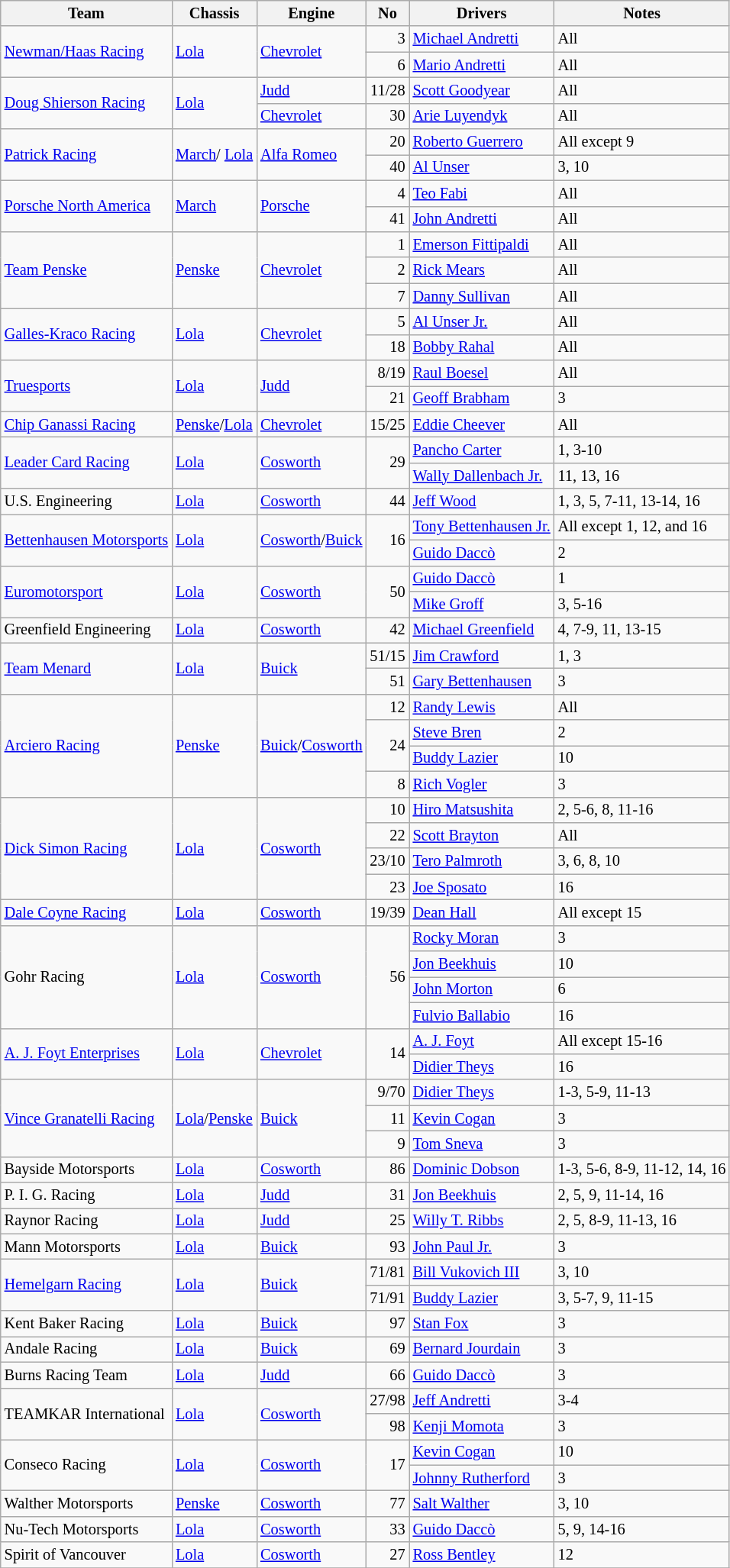<table class="wikitable" style="font-size: 85%;">
<tr>
<th>Team</th>
<th>Chassis</th>
<th>Engine</th>
<th>No</th>
<th>Drivers</th>
<th>Notes</th>
</tr>
<tr>
<td rowspan=2> <a href='#'>Newman/Haas Racing</a></td>
<td rowspan=2><a href='#'>Lola</a></td>
<td rowspan=2><a href='#'>Chevrolet</a></td>
<td align="right">3</td>
<td> <a href='#'>Michael Andretti</a></td>
<td>All</td>
</tr>
<tr>
<td align="right">6</td>
<td> <a href='#'>Mario Andretti</a></td>
<td>All</td>
</tr>
<tr>
<td rowspan=2> <a href='#'>Doug Shierson Racing</a></td>
<td rowspan=2><a href='#'>Lola</a></td>
<td rowspan=1><a href='#'>Judd</a></td>
<td align="right">11/28</td>
<td> <a href='#'>Scott Goodyear</a></td>
<td>All</td>
</tr>
<tr>
<td rowspan=1><a href='#'>Chevrolet</a></td>
<td align="right">30</td>
<td> <a href='#'>Arie Luyendyk</a></td>
<td>All</td>
</tr>
<tr>
<td rowspan=2> <a href='#'>Patrick Racing</a></td>
<td rowspan=2><a href='#'>March</a>/ <a href='#'>Lola</a></td>
<td rowspan=2><a href='#'>Alfa Romeo</a></td>
<td align="right">20</td>
<td> <a href='#'>Roberto Guerrero</a></td>
<td>All except 9</td>
</tr>
<tr>
<td align="right">40</td>
<td> <a href='#'>Al Unser</a></td>
<td>3, 10</td>
</tr>
<tr>
<td rowspan=2> <a href='#'>Porsche North America</a></td>
<td rowspan=2><a href='#'>March</a></td>
<td rowspan=2><a href='#'>Porsche</a></td>
<td align="right">4</td>
<td> <a href='#'>Teo Fabi</a></td>
<td>All</td>
</tr>
<tr>
<td align="right">41</td>
<td> <a href='#'>John Andretti</a></td>
<td>All</td>
</tr>
<tr>
<td rowspan=3> <a href='#'>Team Penske</a></td>
<td rowspan=3><a href='#'>Penske</a></td>
<td rowspan=3><a href='#'>Chevrolet</a></td>
<td align="right">1</td>
<td> <a href='#'>Emerson Fittipaldi</a></td>
<td>All</td>
</tr>
<tr>
<td align="right">2</td>
<td> <a href='#'>Rick Mears</a></td>
<td>All</td>
</tr>
<tr>
<td align="right">7</td>
<td> <a href='#'>Danny Sullivan</a></td>
<td>All</td>
</tr>
<tr>
<td rowspan=2> <a href='#'>Galles-Kraco Racing</a></td>
<td rowspan=2><a href='#'>Lola</a></td>
<td rowspan=2><a href='#'>Chevrolet</a></td>
<td align="right">5</td>
<td> <a href='#'>Al Unser Jr.</a></td>
<td>All</td>
</tr>
<tr>
<td align="right">18</td>
<td> <a href='#'>Bobby Rahal</a></td>
<td>All</td>
</tr>
<tr>
<td rowspan=2> <a href='#'>Truesports</a></td>
<td rowspan=2><a href='#'>Lola</a></td>
<td rowspan=2><a href='#'>Judd</a></td>
<td align="right">8/19</td>
<td> <a href='#'>Raul Boesel</a></td>
<td>All</td>
</tr>
<tr>
<td align="right">21</td>
<td> <a href='#'>Geoff Brabham</a></td>
<td>3</td>
</tr>
<tr>
<td rowspan=1> <a href='#'>Chip Ganassi Racing</a></td>
<td rowspan=1><a href='#'>Penske</a>/<a href='#'>Lola</a></td>
<td rowspan=1><a href='#'>Chevrolet</a></td>
<td align="right">15/25</td>
<td> <a href='#'>Eddie Cheever</a></td>
<td>All</td>
</tr>
<tr>
<td rowspan=2> <a href='#'>Leader Card Racing</a></td>
<td rowspan=2><a href='#'>Lola</a></td>
<td rowspan=2><a href='#'>Cosworth</a></td>
<td rowspan=2 align="right">29</td>
<td> <a href='#'>Pancho Carter</a></td>
<td>1, 3-10</td>
</tr>
<tr>
<td> <a href='#'>Wally Dallenbach Jr.</a></td>
<td>11, 13, 16</td>
</tr>
<tr>
<td rowspan=1> U.S. Engineering</td>
<td rowspan=1><a href='#'>Lola</a></td>
<td rowspan=1><a href='#'>Cosworth</a></td>
<td align="right">44</td>
<td> <a href='#'>Jeff Wood</a></td>
<td>1, 3, 5, 7-11, 13-14, 16</td>
</tr>
<tr>
<td rowspan=2> <a href='#'>Bettenhausen Motorsports</a></td>
<td rowspan=2><a href='#'>Lola</a></td>
<td rowspan=2><a href='#'>Cosworth</a>/<a href='#'>Buick</a></td>
<td rowspan=2 align="right">16</td>
<td> <a href='#'>Tony Bettenhausen Jr.</a></td>
<td>All except 1, 12, and 16</td>
</tr>
<tr>
<td> <a href='#'>Guido Daccò</a></td>
<td>2</td>
</tr>
<tr>
<td rowspan=2> <a href='#'>Euromotorsport</a></td>
<td rowspan=2><a href='#'>Lola</a></td>
<td rowspan=2><a href='#'>Cosworth</a></td>
<td rowspan=2 align="right">50</td>
<td> <a href='#'>Guido Daccò</a></td>
<td>1</td>
</tr>
<tr>
<td> <a href='#'>Mike Groff</a></td>
<td>3, 5-16</td>
</tr>
<tr>
<td rowspan=1> Greenfield Engineering</td>
<td rowspan=1><a href='#'>Lola</a></td>
<td rowspan=1><a href='#'>Cosworth</a></td>
<td align="right">42</td>
<td> <a href='#'>Michael Greenfield</a></td>
<td>4, 7-9, 11, 13-15</td>
</tr>
<tr>
<td rowspan="2"> <a href='#'>Team Menard</a></td>
<td rowspan="2"><a href='#'>Lola</a></td>
<td rowspan="2"><a href='#'>Buick</a></td>
<td align="right">51/15</td>
<td> <a href='#'>Jim Crawford</a></td>
<td>1, 3</td>
</tr>
<tr>
<td align="right">51</td>
<td> <a href='#'>Gary Bettenhausen</a></td>
<td>3</td>
</tr>
<tr>
<td rowspan="4"> <a href='#'>Arciero Racing</a></td>
<td rowspan="4"><a href='#'>Penske</a></td>
<td rowspan="4"><a href='#'>Buick</a>/<a href='#'>Cosworth</a></td>
<td align="right">12</td>
<td> <a href='#'>Randy Lewis</a></td>
<td>All</td>
</tr>
<tr>
<td rowspan="2" align="right">24</td>
<td> <a href='#'>Steve Bren</a></td>
<td>2</td>
</tr>
<tr>
<td> <a href='#'>Buddy Lazier</a></td>
<td>10</td>
</tr>
<tr>
<td align="right">8</td>
<td> <a href='#'>Rich Vogler</a></td>
<td>3</td>
</tr>
<tr>
<td rowspan="4"> <a href='#'>Dick Simon Racing</a></td>
<td rowspan="4"><a href='#'>Lola</a></td>
<td rowspan="4"><a href='#'>Cosworth</a></td>
<td align="right">10</td>
<td> <a href='#'>Hiro Matsushita</a></td>
<td>2, 5-6, 8, 11-16</td>
</tr>
<tr>
<td align="right">22</td>
<td> <a href='#'>Scott Brayton</a></td>
<td>All</td>
</tr>
<tr>
<td align="right">23/10</td>
<td> <a href='#'>Tero Palmroth</a></td>
<td>3, 6, 8, 10</td>
</tr>
<tr>
<td align="right">23</td>
<td> <a href='#'>Joe Sposato</a></td>
<td>16</td>
</tr>
<tr>
<td rowspan="1"> <a href='#'>Dale Coyne Racing</a></td>
<td rowspan="1"><a href='#'>Lola</a></td>
<td rowspan="1"><a href='#'>Cosworth</a></td>
<td align="right">19/39</td>
<td> <a href='#'>Dean Hall</a></td>
<td>All except 15</td>
</tr>
<tr>
<td rowspan="4"> Gohr Racing</td>
<td rowspan="4"><a href='#'>Lola</a></td>
<td rowspan="4"><a href='#'>Cosworth</a></td>
<td rowspan="4" align="right">56</td>
<td> <a href='#'>Rocky Moran</a></td>
<td>3</td>
</tr>
<tr>
<td> <a href='#'>Jon Beekhuis</a></td>
<td>10</td>
</tr>
<tr>
<td> <a href='#'>John Morton</a></td>
<td>6</td>
</tr>
<tr>
<td> <a href='#'>Fulvio Ballabio</a></td>
<td>16</td>
</tr>
<tr>
<td rowspan="2"> <a href='#'>A. J. Foyt Enterprises</a></td>
<td rowspan="2"><a href='#'>Lola</a></td>
<td rowspan="2"><a href='#'>Chevrolet</a></td>
<td rowspan="2" align="right">14</td>
<td> <a href='#'>A. J. Foyt</a></td>
<td>All except 15-16</td>
</tr>
<tr>
<td> <a href='#'>Didier Theys</a></td>
<td>16</td>
</tr>
<tr>
<td rowspan="3"> <a href='#'>Vince Granatelli Racing</a></td>
<td rowspan="3"><a href='#'>Lola</a>/<a href='#'>Penske</a></td>
<td rowspan="3"><a href='#'>Buick</a></td>
<td align="right">9/70</td>
<td> <a href='#'>Didier Theys</a></td>
<td>1-3, 5-9, 11-13</td>
</tr>
<tr>
<td align="right">11</td>
<td> <a href='#'>Kevin Cogan</a></td>
<td>3</td>
</tr>
<tr>
<td align="right">9</td>
<td> <a href='#'>Tom Sneva</a></td>
<td>3</td>
</tr>
<tr>
<td rowspan="1"> Bayside Motorsports</td>
<td rowspan="1"><a href='#'>Lola</a></td>
<td rowspan="1"><a href='#'>Cosworth</a></td>
<td align="right">86</td>
<td> <a href='#'>Dominic Dobson</a></td>
<td>1-3, 5-6, 8-9, 11-12, 14, 16</td>
</tr>
<tr>
<td rowspan="1"> P. I. G. Racing</td>
<td rowspan="1"><a href='#'>Lola</a></td>
<td rowspan="1"><a href='#'>Judd</a></td>
<td align="right">31</td>
<td> <a href='#'>Jon Beekhuis</a></td>
<td>2, 5, 9, 11-14, 16</td>
</tr>
<tr>
<td rowspan="1"> Raynor Racing</td>
<td rowspan="1"><a href='#'>Lola</a></td>
<td rowspan="1"><a href='#'>Judd</a></td>
<td align="right">25</td>
<td> <a href='#'>Willy T. Ribbs</a></td>
<td>2, 5, 8-9, 11-13, 16</td>
</tr>
<tr>
<td> Mann Motorsports</td>
<td><a href='#'>Lola</a></td>
<td><a href='#'>Buick</a></td>
<td align="right">93</td>
<td> <a href='#'>John Paul Jr.</a></td>
<td>3</td>
</tr>
<tr>
<td rowspan="2"> <a href='#'>Hemelgarn Racing</a></td>
<td rowspan="2"><a href='#'>Lola</a></td>
<td rowspan="2"><a href='#'>Buick</a></td>
<td align="right">71/81</td>
<td> <a href='#'>Bill Vukovich III</a></td>
<td>3, 10</td>
</tr>
<tr>
<td align="right">71/91</td>
<td> <a href='#'>Buddy Lazier</a></td>
<td>3, 5-7, 9, 11-15</td>
</tr>
<tr>
<td rowspan="1"> Kent Baker Racing</td>
<td rowspan="1"><a href='#'>Lola</a></td>
<td rowspan="1"><a href='#'>Buick</a></td>
<td align="right">97</td>
<td> <a href='#'>Stan Fox</a></td>
<td>3</td>
</tr>
<tr>
<td rowspan="1"> Andale Racing</td>
<td rowspan="1"><a href='#'>Lola</a></td>
<td rowspan="1"><a href='#'>Buick</a></td>
<td align="right">69</td>
<td> <a href='#'>Bernard Jourdain</a></td>
<td>3</td>
</tr>
<tr>
<td rowspan="1"> Burns Racing Team</td>
<td rowspan="1"><a href='#'>Lola</a></td>
<td rowspan="1"><a href='#'>Judd</a></td>
<td align="right">66</td>
<td> <a href='#'>Guido Daccò</a></td>
<td>3</td>
</tr>
<tr>
<td rowspan="2"> TEAMKAR International</td>
<td rowspan="2"><a href='#'>Lola</a></td>
<td rowspan="2"><a href='#'>Cosworth</a></td>
<td align="right">27/98</td>
<td> <a href='#'>Jeff Andretti</a></td>
<td>3-4</td>
</tr>
<tr>
<td align="right">98</td>
<td> <a href='#'>Kenji Momota</a></td>
<td>3</td>
</tr>
<tr>
<td rowspan="2"> Conseco Racing</td>
<td rowspan="2"><a href='#'>Lola</a></td>
<td rowspan="2"><a href='#'>Cosworth</a></td>
<td rowspan="2" align="right">17</td>
<td> <a href='#'>Kevin Cogan</a></td>
<td>10</td>
</tr>
<tr>
<td> <a href='#'>Johnny Rutherford</a></td>
<td>3</td>
</tr>
<tr>
<td rowspan="1"> Walther Motorsports</td>
<td rowspan="1"><a href='#'>Penske</a></td>
<td rowspan="1"><a href='#'>Cosworth</a></td>
<td align="right">77</td>
<td> <a href='#'>Salt Walther</a></td>
<td>3, 10</td>
</tr>
<tr>
<td rowspan="1"> Nu-Tech Motorsports</td>
<td rowspan="1"><a href='#'>Lola</a></td>
<td rowspan="1"><a href='#'>Cosworth</a></td>
<td align="right">33</td>
<td> <a href='#'>Guido Daccò</a></td>
<td>5, 9, 14-16</td>
</tr>
<tr>
<td rowspan="1"> Spirit of Vancouver</td>
<td rowspan="1"><a href='#'>Lola</a></td>
<td rowspan="1"><a href='#'>Cosworth</a></td>
<td align="right">27</td>
<td> <a href='#'>Ross Bentley</a></td>
<td>12</td>
</tr>
<tr>
</tr>
</table>
